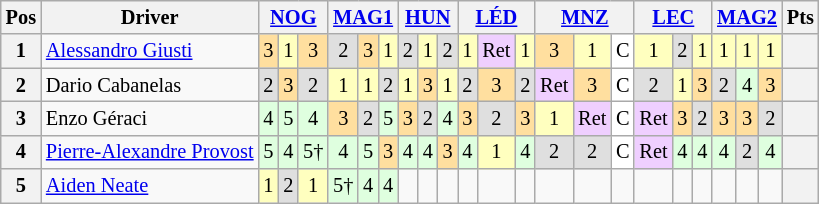<table class="wikitable" style="font-size:85%; text-align:center">
<tr style="background:#f9f9f9">
<th>Pos</th>
<th>Driver</th>
<th colspan=3><a href='#'>NOG</a><br></th>
<th colspan=3><a href='#'>MAG1</a><br></th>
<th colspan=3><a href='#'>HUN</a><br></th>
<th colspan=3><a href='#'>LÉD</a><br></th>
<th colspan=3><a href='#'>MNZ</a><br></th>
<th colspan=3><a href='#'>LEC</a><br></th>
<th colspan=3><a href='#'>MAG2</a><br></th>
<th>Pts</th>
</tr>
<tr>
<th>1</th>
<td style="text-align:left"> <a href='#'>Alessandro Giusti</a></td>
<td style="background:#ffdf9f">3</td>
<td style="background:#ffffbf">1</td>
<td style="background:#ffdf9f">3</td>
<td style="background:#dfdfdf">2</td>
<td style="background:#ffdf9f">3</td>
<td style="background:#ffffbf">1</td>
<td style="background:#dfdfdf">2</td>
<td style="background:#ffffbf">1</td>
<td style="background:#dfdfdf">2</td>
<td style="background:#ffffbf">1</td>
<td style="background:#efcfff">Ret</td>
<td style="background:#ffffbf">1</td>
<td style="background:#ffdf9f">3</td>
<td style="background:#ffffbf">1</td>
<td style="background:#ffffff">C</td>
<td style="background:#ffffbf">1</td>
<td style="background:#dfdfdf">2</td>
<td style="background:#ffffbf">1</td>
<td style="background:#ffffbf">1</td>
<td style="background:#ffffbf">1</td>
<td style="background:#ffffbf">1</td>
<th></th>
</tr>
<tr>
<th>2</th>
<td style="text-align:left"> Dario Cabanelas</td>
<td style="background:#dfdfdf">2</td>
<td style="background:#ffdf9f">3</td>
<td style="background:#dfdfdf">2</td>
<td style="background:#ffffbf">1</td>
<td style="background:#ffffbf">1</td>
<td style="background:#dfdfdf">2</td>
<td style="background:#ffffbf">1</td>
<td style="background:#ffdf9f">3</td>
<td style="background:#ffffbf">1</td>
<td style="background:#dfdfdf">2</td>
<td style="background:#ffdf9f">3</td>
<td style="background:#dfdfdf">2</td>
<td style="background:#efcfff">Ret</td>
<td style="background:#ffdf9f">3</td>
<td style="background:#ffffff">C</td>
<td style="background:#dfdfdf">2</td>
<td style="background:#ffffbf">1</td>
<td style="background:#ffdf9f">3</td>
<td style="background:#dfdfdf">2</td>
<td style="background:#dfffdf">4</td>
<td style="background:#ffdf9f">3</td>
<th></th>
</tr>
<tr>
<th>3</th>
<td style="text-align:left"> Enzo Géraci</td>
<td style="background:#dfffdf">4</td>
<td style="background:#dfffdf">5</td>
<td style="background:#dfffdf">4</td>
<td style="background:#ffdf9f">3</td>
<td style="background:#dfdfdf">2</td>
<td style="background:#dfffdf">5</td>
<td style="background:#ffdf9f">3</td>
<td style="background:#dfdfdf">2</td>
<td style="background:#dfffdf">4</td>
<td style="background:#ffdf9f">3</td>
<td style="background:#dfdfdf">2</td>
<td style="background:#ffdf9f">3</td>
<td style="background:#ffffbf">1</td>
<td style="background:#efcfff">Ret</td>
<td style="background:#ffffff">C</td>
<td style="background:#efcfff">Ret</td>
<td style="background:#ffdf9f">3</td>
<td style="background:#dfdfdf">2</td>
<td style="background:#ffdf9f">3</td>
<td style="background:#ffdf9f">3</td>
<td style="background:#dfdfdf">2</td>
<th></th>
</tr>
<tr>
<th>4</th>
<td style="text-align:left"> <a href='#'>Pierre-Alexandre Provost</a></td>
<td style="background:#dfffdf">5</td>
<td style="background:#dfffdf">4</td>
<td style="background:#dfffdf">5†</td>
<td style="background:#dfffdf">4</td>
<td style="background:#dfffdf">5</td>
<td style="background:#ffdf9f">3</td>
<td style="background:#dfffdf">4</td>
<td style="background:#dfffdf">4</td>
<td style="background:#ffdf9f">3</td>
<td style="background:#dfffdf">4</td>
<td style="background:#ffffbf">1</td>
<td style="background:#dfffdf">4</td>
<td style="background:#dfdfdf">2</td>
<td style="background:#dfdfdf">2</td>
<td style="background:#ffffff">C</td>
<td style="background:#efcfff">Ret</td>
<td style="background:#dfffdf">4</td>
<td style="background:#dfffdf">4</td>
<td style="background:#dfffdf">4</td>
<td style="background:#dfdfdf">2</td>
<td style="background:#dfffdf">4</td>
<th></th>
</tr>
<tr>
<th>5</th>
<td style="text-align:left"> <a href='#'>Aiden Neate</a></td>
<td style="background:#ffffbf">1</td>
<td style="background:#dfdfdf">2</td>
<td style="background:#ffffbf">1</td>
<td style="background:#dfffdf">5†</td>
<td style="background:#dfffdf">4</td>
<td style="background:#dfffdf">4</td>
<td></td>
<td></td>
<td></td>
<td></td>
<td></td>
<td></td>
<td></td>
<td></td>
<td></td>
<td></td>
<td></td>
<td></td>
<td></td>
<td></td>
<td></td>
<th></th>
</tr>
</table>
